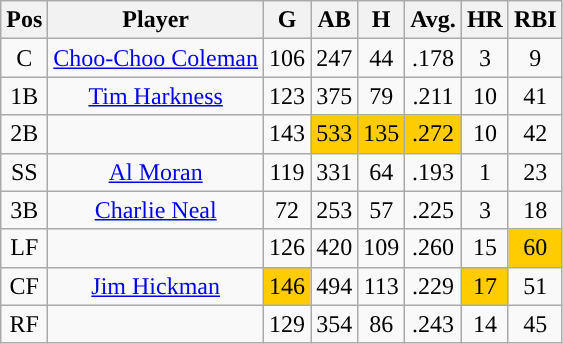<table class="wikitable sortable">
<tr>
<th>Pos</th>
<th>Player</th>
<th>G</th>
<th>AB</th>
<th>H</th>
<th>Avg.</th>
<th>HR</th>
<th>RBI</th>
</tr>
<tr align="center">
<td>C</td>
<td><a href='#'>Choo-Choo Coleman</a></td>
<td>106</td>
<td>247</td>
<td>44</td>
<td>.178</td>
<td>3</td>
<td>9</td>
</tr>
<tr align="center">
<td>1B</td>
<td><a href='#'>Tim Harkness</a></td>
<td>123</td>
<td>375</td>
<td>79</td>
<td>.211</td>
<td>10</td>
<td>41</td>
</tr>
<tr align="center">
<td>2B</td>
<td></td>
<td>143</td>
<td style="background:#fc0;">533</td>
<td style="background:#fc0;">135</td>
<td style="background:#fc0;">.272</td>
<td>10</td>
<td>42</td>
</tr>
<tr align="center">
<td>SS</td>
<td><a href='#'>Al Moran</a></td>
<td>119</td>
<td>331</td>
<td>64</td>
<td>.193</td>
<td>1</td>
<td>23</td>
</tr>
<tr align="center">
<td>3B</td>
<td><a href='#'>Charlie Neal</a></td>
<td>72</td>
<td>253</td>
<td>57</td>
<td>.225</td>
<td>3</td>
<td>18</td>
</tr>
<tr align="center">
<td>LF</td>
<td></td>
<td>126</td>
<td>420</td>
<td>109</td>
<td>.260</td>
<td>15</td>
<td style="background:#fc0;">60</td>
</tr>
<tr align="center">
<td>CF</td>
<td><a href='#'>Jim Hickman</a></td>
<td style="background:#fc0;">146</td>
<td>494</td>
<td>113</td>
<td>.229</td>
<td style="background:#fc0;">17</td>
<td>51</td>
</tr>
<tr align="center">
<td>RF</td>
<td></td>
<td>129</td>
<td>354</td>
<td>86</td>
<td>.243</td>
<td>14</td>
<td>45</td>
</tr>
</table>
